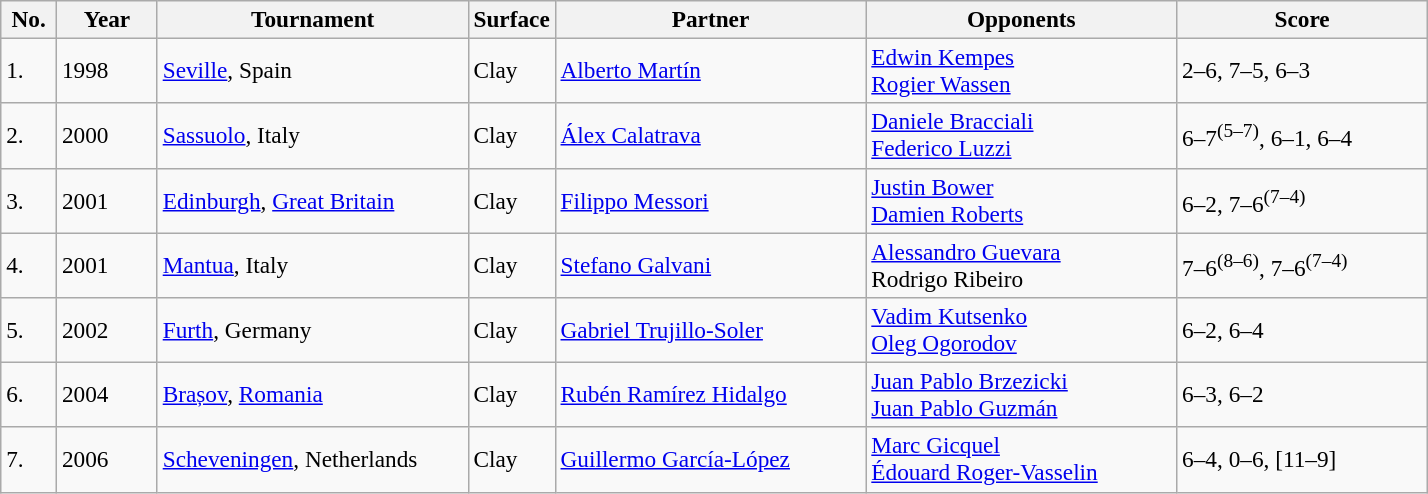<table class="sortable wikitable" style=font-size:97%>
<tr>
<th width=30>No.</th>
<th width=60>Year</th>
<th width=200>Tournament</th>
<th width=50>Surface</th>
<th width=200>Partner</th>
<th width=200>Opponents</th>
<th width=160>Score</th>
</tr>
<tr>
<td>1.</td>
<td>1998</td>
<td><a href='#'>Seville</a>, Spain</td>
<td>Clay</td>
<td> <a href='#'>Alberto Martín</a></td>
<td> <a href='#'>Edwin Kempes</a><br> <a href='#'>Rogier Wassen</a></td>
<td>2–6, 7–5, 6–3</td>
</tr>
<tr>
<td>2.</td>
<td>2000</td>
<td><a href='#'>Sassuolo</a>, Italy</td>
<td>Clay</td>
<td> <a href='#'>Álex Calatrava</a></td>
<td> <a href='#'>Daniele Bracciali</a><br> <a href='#'>Federico Luzzi</a></td>
<td>6–7<sup>(5–7)</sup>, 6–1, 6–4</td>
</tr>
<tr>
<td>3.</td>
<td>2001</td>
<td><a href='#'>Edinburgh</a>, <a href='#'>Great Britain</a></td>
<td>Clay</td>
<td> <a href='#'>Filippo Messori</a></td>
<td> <a href='#'>Justin Bower</a><br> <a href='#'>Damien Roberts</a></td>
<td>6–2, 7–6<sup>(7–4)</sup></td>
</tr>
<tr>
<td>4.</td>
<td>2001</td>
<td><a href='#'>Mantua</a>, Italy</td>
<td>Clay</td>
<td> <a href='#'>Stefano Galvani</a></td>
<td> <a href='#'>Alessandro Guevara</a><br> Rodrigo Ribeiro</td>
<td>7–6<sup>(8–6)</sup>, 7–6<sup>(7–4)</sup></td>
</tr>
<tr>
<td>5.</td>
<td>2002</td>
<td><a href='#'>Furth</a>, Germany</td>
<td>Clay</td>
<td> <a href='#'>Gabriel Trujillo-Soler</a></td>
<td> <a href='#'>Vadim Kutsenko</a><br> <a href='#'>Oleg Ogorodov</a></td>
<td>6–2, 6–4</td>
</tr>
<tr>
<td>6.</td>
<td>2004</td>
<td><a href='#'>Brașov</a>, <a href='#'>Romania</a></td>
<td>Clay</td>
<td> <a href='#'>Rubén Ramírez Hidalgo</a></td>
<td> <a href='#'>Juan Pablo Brzezicki</a><br> <a href='#'>Juan Pablo Guzmán</a></td>
<td>6–3, 6–2</td>
</tr>
<tr>
<td>7.</td>
<td>2006</td>
<td><a href='#'>Scheveningen</a>, Netherlands</td>
<td>Clay</td>
<td> <a href='#'>Guillermo García-López</a></td>
<td> <a href='#'>Marc Gicquel</a><br> <a href='#'>Édouard Roger-Vasselin</a></td>
<td>6–4, 0–6, [11–9]</td>
</tr>
</table>
